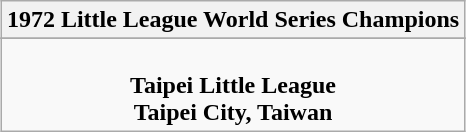<table class="wikitable" style="text-align: center; margin: 0 auto;">
<tr>
<th>1972 Little League World Series Champions</th>
</tr>
<tr>
</tr>
<tr>
<td><br><strong>Taipei Little League</strong><br><strong>Taipei City, Taiwan</strong></td>
</tr>
</table>
